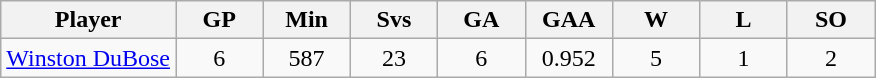<table class="wikitable">
<tr>
<th bgcolor="#DDDDFF" width="20%">Player</th>
<th bgcolor="#DDDDFF" width="10%">GP</th>
<th bgcolor="#DDDDFF" width="10%">Min</th>
<th bgcolor="#DDDDFF" width="10%">Svs</th>
<th bgcolor="#DDDDFF" width="10%">GA</th>
<th bgcolor="#DDDDFF" width="10%">GAA</th>
<th bgcolor="#DDDDFF" width="10%">W</th>
<th bgcolor="#DDDDFF" width="10%">L</th>
<th bgcolor="#DDDDFF" width="10%">SO</th>
</tr>
<tr align=center>
<td align=left><a href='#'>Winston DuBose</a></td>
<td>6</td>
<td>587</td>
<td>23</td>
<td>6</td>
<td>0.952</td>
<td>5</td>
<td>1</td>
<td>2</td>
</tr>
</table>
